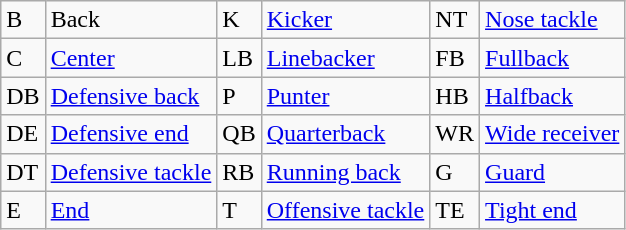<table class="wikitable">
<tr>
<td>B</td>
<td>Back</td>
<td>K</td>
<td><a href='#'>Kicker</a></td>
<td>NT</td>
<td><a href='#'>Nose tackle</a></td>
</tr>
<tr>
<td>C</td>
<td><a href='#'>Center</a></td>
<td>LB</td>
<td><a href='#'>Linebacker</a></td>
<td>FB</td>
<td><a href='#'>Fullback</a></td>
</tr>
<tr>
<td>DB</td>
<td><a href='#'>Defensive back</a></td>
<td>P</td>
<td><a href='#'>Punter</a></td>
<td>HB</td>
<td><a href='#'>Halfback</a></td>
</tr>
<tr>
<td>DE</td>
<td><a href='#'>Defensive end</a></td>
<td>QB</td>
<td><a href='#'>Quarterback</a></td>
<td>WR</td>
<td><a href='#'>Wide receiver</a></td>
</tr>
<tr>
<td>DT</td>
<td><a href='#'>Defensive tackle</a></td>
<td>RB</td>
<td><a href='#'>Running back</a></td>
<td>G</td>
<td><a href='#'>Guard</a></td>
</tr>
<tr>
<td>E</td>
<td><a href='#'>End</a></td>
<td>T</td>
<td><a href='#'>Offensive tackle</a></td>
<td>TE</td>
<td><a href='#'>Tight end</a></td>
</tr>
</table>
